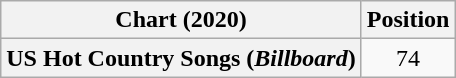<table class="wikitable plainrowheaders" style="text-align:center">
<tr>
<th scope="col">Chart (2020)</th>
<th scope="col">Position</th>
</tr>
<tr>
<th scope="row">US Hot Country Songs (<em>Billboard</em>)</th>
<td>74</td>
</tr>
</table>
